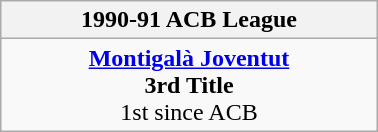<table class="wikitable" style="margin: 0 auto; width: 20%;">
<tr>
<th>1990-91 ACB League</th>
</tr>
<tr>
<td align=center><strong><a href='#'>Montigalà Joventut</a></strong><br><strong>3rd Title</strong> <br>1st since ACB</td>
</tr>
</table>
